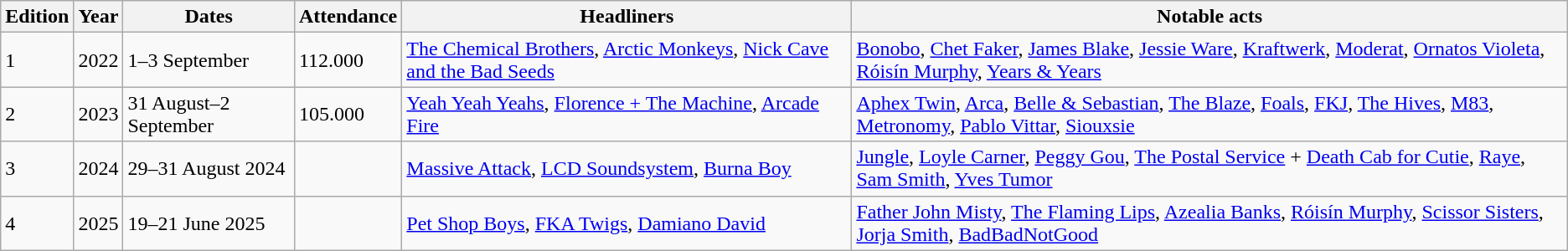<table class="wikitable sortable">
<tr>
<th>Edition</th>
<th>Year</th>
<th>Dates</th>
<th>Attendance</th>
<th class="unsortable">Headliners</th>
<th>Notable acts</th>
</tr>
<tr>
<td>1</td>
<td>2022</td>
<td>1–3 September</td>
<td>112.000</td>
<td><a href='#'>The Chemical Brothers</a>, <a href='#'>Arctic Monkeys</a>, <a href='#'>Nick Cave and the Bad Seeds</a></td>
<td><a href='#'>Bonobo</a>, <a href='#'>Chet Faker</a>, <a href='#'>James Blake</a>, <a href='#'>Jessie Ware</a>, <a href='#'>Kraftwerk</a>, <a href='#'>Moderat</a>, <a href='#'>Ornatos Violeta</a>, <a href='#'>Róisín Murphy</a>, <a href='#'>Years & Years</a></td>
</tr>
<tr>
<td>2</td>
<td>2023</td>
<td>31 August–2 September</td>
<td>105.000</td>
<td><a href='#'>Yeah Yeah Yeahs</a>, <a href='#'>Florence + The Machine</a>, <a href='#'>Arcade Fire</a></td>
<td><a href='#'>Aphex Twin</a>, <a href='#'>Arca</a>, <a href='#'>Belle & Sebastian</a>, <a href='#'>The Blaze</a>, <a href='#'>Foals</a>, <a href='#'>FKJ</a>, <a href='#'>The Hives</a>, <a href='#'>M83</a>, <a href='#'>Metronomy</a>, <a href='#'>Pablo Vittar</a>, <a href='#'>Siouxsie</a></td>
</tr>
<tr>
<td>3</td>
<td>2024</td>
<td>29–31 August 2024</td>
<td></td>
<td><a href='#'>Massive Attack</a>, <a href='#'>LCD Soundsystem</a>, <a href='#'>Burna Boy</a></td>
<td><a href='#'>Jungle</a>, <a href='#'>Loyle Carner</a>, <a href='#'>Peggy Gou</a>, <a href='#'>The Postal Service</a> + <a href='#'>Death Cab for Cutie</a>, <a href='#'>Raye</a>, <a href='#'>Sam Smith</a>, <a href='#'>Yves Tumor</a></td>
</tr>
<tr>
<td>4</td>
<td>2025</td>
<td>19–21 June 2025</td>
<td></td>
<td><a href='#'>Pet Shop Boys</a>, <a href='#'>FKA Twigs</a>, <a href='#'>Damiano David</a></td>
<td><a href='#'>Father John Misty</a>, <a href='#'>The Flaming Lips</a>, <a href='#'>Azealia Banks</a>, <a href='#'>Róisín Murphy</a>, <a href='#'>Scissor Sisters</a>, <a href='#'>Jorja Smith</a>, <a href='#'>BadBadNotGood</a></td>
</tr>
</table>
